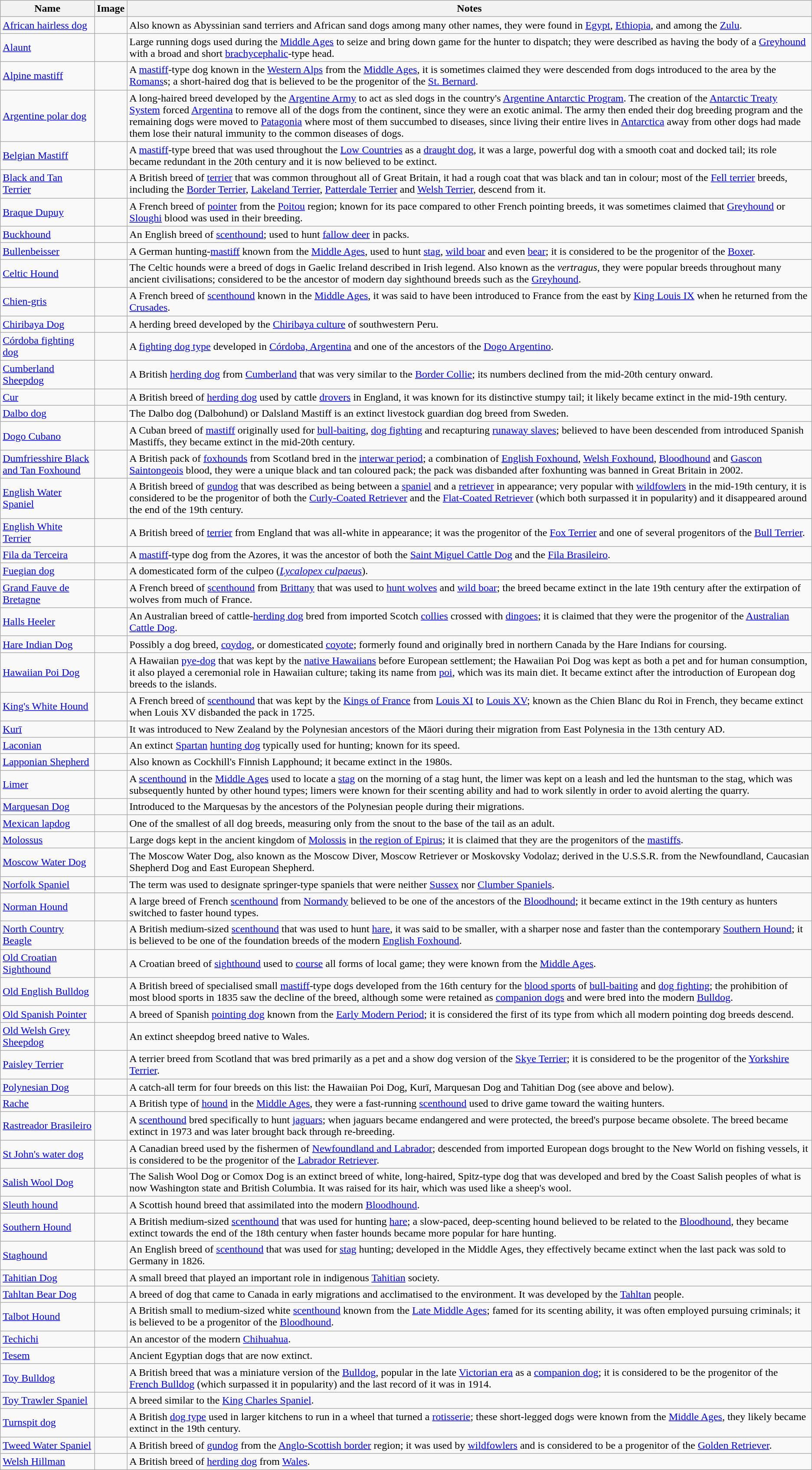<table class="wikitable sortable">
<tr>
<th>Name</th>
<th class="unsortable">Image</th>
<th class="unsortable">Notes</th>
</tr>
<tr>
<td><a href='#'>African hairless dog</a></td>
<td></td>
<td>Also known as Abyssinian sand terriers and African sand dogs among many other names, they were found in <a href='#'>Egypt</a>, <a href='#'>Ethiopia</a>, and among the <a href='#'>Zulu</a>.</td>
</tr>
<tr>
<td><a href='#'>Alaunt</a></td>
<td></td>
<td>Large running dogs used during the <a href='#'>Middle Ages</a> to seize and bring down game for the hunter to dispatch; they were described as having the body of a <a href='#'>Greyhound</a> with a broad and short <a href='#'>brachycephalic</a>-type head.</td>
</tr>
<tr>
<td><a href='#'>Alpine mastiff</a></td>
<td></td>
<td>A <a href='#'>mastiff</a>-type dog known in the <a href='#'>Western Alps</a> from the <a href='#'>Middle Ages</a>, it is sometimes claimed they were descended from dogs introduced to the area by the <a href='#'>Romans</a>s; a short-haired dog that is believed to be the progenitor of the <a href='#'>St. Bernard</a>.</td>
</tr>
<tr>
<td><a href='#'>Argentine polar dog</a></td>
<td></td>
<td>A long-haired breed developed by the <a href='#'>Argentine Army</a> to act as sled dogs in the country's <a href='#'>Argentine Antarctic Program</a>. The creation of the <a href='#'>Antarctic Treaty System</a> forced <a href='#'>Argentina</a> to remove all of the dogs from the continent, since they were an exotic animal. The army then ended their dog breeding program and the remaining dogs were moved to <a href='#'>Patagonia</a> where most of them succumbed to diseases, since living their entire lives in <a href='#'>Antarctica</a> away from other dogs had made them lose their natural immunity to the common diseases of dogs.</td>
</tr>
<tr>
<td><a href='#'>Belgian Mastiff</a></td>
<td></td>
<td>A <a href='#'>mastiff</a>-type breed that was used throughout the <a href='#'>Low Countries</a> as a <a href='#'>draught dog</a>, it was a large, powerful dog with a smooth coat and docked tail; its role became redundant in the 20th century and it is now believed to be extinct.</td>
</tr>
<tr>
<td><a href='#'>Black and Tan Terrier</a></td>
<td></td>
<td>A British breed of <a href='#'>terrier</a> that was common throughout all of Great Britain, it had a rough coat that was black and tan in colour; most of the <a href='#'>Fell terrier</a> breeds, including the <a href='#'>Border Terrier</a>, <a href='#'>Lakeland Terrier</a>, <a href='#'>Patterdale Terrier</a> and <a href='#'>Welsh Terrier</a>, descend from it.</td>
</tr>
<tr>
<td><a href='#'>Braque Dupuy</a></td>
<td></td>
<td>A French breed of <a href='#'>pointer</a> from the <a href='#'>Poitou</a> region; known for its pace compared to other French pointing breeds, it was sometimes claimed that <a href='#'>Greyhound</a> or <a href='#'>Sloughi</a> blood was used in their breeding.</td>
</tr>
<tr>
<td><a href='#'>Buckhound</a></td>
<td></td>
<td>An English breed of <a href='#'>scenthound</a>; used to hunt <a href='#'>fallow deer</a> in packs.</td>
</tr>
<tr>
<td><a href='#'>Bullenbeisser</a></td>
<td></td>
<td>A German hunting-<a href='#'>mastiff</a> known from the <a href='#'>Middle Ages</a>, used to hunt <a href='#'>stag</a>, <a href='#'>wild boar</a> and even <a href='#'>bear</a>; it is considered to be the progenitor of the <a href='#'>Boxer</a>.</td>
</tr>
<tr>
<td><a href='#'>Celtic Hound</a></td>
<td></td>
<td>The Celtic hounds were a breed of dogs in Gaelic Ireland described in Irish legend. Also known as the <em>vertragus</em>, they were popular breeds throughout many ancient civilisations; considered to be the ancestor of modern day sighthound breeds such as the <a href='#'>Greyhound</a>.</td>
</tr>
<tr>
<td><a href='#'>Chien-gris</a></td>
<td></td>
<td>A French breed of <a href='#'>scenthound</a> known in the <a href='#'>Middle Ages</a>, it was said to have been introduced to France from the east by <a href='#'>King Louis IX</a> when he returned from the <a href='#'>Crusades</a>.</td>
</tr>
<tr>
<td><a href='#'>Chiribaya Dog</a></td>
<td></td>
<td>A herding breed developed by the <a href='#'>Chiribaya culture</a> of southwestern Peru.</td>
</tr>
<tr>
<td><a href='#'>Córdoba fighting dog</a></td>
<td></td>
<td>A <a href='#'>fighting dog type</a> developed in <a href='#'>Córdoba, Argentina</a> and one of the ancestors of the <a href='#'>Dogo Argentino</a>.</td>
</tr>
<tr>
<td><a href='#'>Cumberland Sheepdog</a></td>
<td></td>
<td>A British <a href='#'>herding dog</a> from <a href='#'>Cumberland</a> that was very similar to the <a href='#'>Border Collie</a>; its numbers declined from the mid-20th century onward.</td>
</tr>
<tr>
<td><a href='#'>Cur</a></td>
<td></td>
<td>A British breed of <a href='#'>herding dog</a> used by cattle <a href='#'>drovers</a> in England, it was known for its distinctive stumpy tail; it likely became extinct in the mid-19th century.</td>
</tr>
<tr>
<td><a href='#'>Dalbo dog</a></td>
<td></td>
<td>The Dalbo dog (Dalbohund) or Dalsland Mastiff is an extinct livestock guardian dog breed from Sweden.</td>
</tr>
<tr>
<td><a href='#'>Dogo Cubano</a></td>
<td></td>
<td>A Cuban breed of <a href='#'>mastiff</a> originally used for <a href='#'>bull-baiting</a>, <a href='#'>dog fighting</a> and recapturing <a href='#'>runaway slaves</a>; believed to have been descended from introduced Spanish Mastiffs, they became extinct in the mid-20th century.</td>
</tr>
<tr>
<td><a href='#'>Dumfriesshire Black and Tan Foxhound</a></td>
<td></td>
<td>A British pack of <a href='#'>foxhounds</a> from Scotland bred in the <a href='#'>interwar period</a>; a combination of <a href='#'>English Foxhound</a>, <a href='#'>Welsh Foxhound</a>, <a href='#'>Bloodhound</a> and <a href='#'>Gascon Saintongeois</a> blood, they were a unique black and tan coloured pack; the pack was disbanded after foxhunting was banned in Great Britain in 2002.</td>
</tr>
<tr>
<td><a href='#'>English Water Spaniel</a></td>
<td></td>
<td>A British breed of <a href='#'>gundog</a> that was described as being between a <a href='#'>spaniel</a> and a <a href='#'>retriever</a> in appearance; very popular with <a href='#'>wildfowlers</a> in the mid-19th century, it is considered to be the progenitor of both the <a href='#'>Curly-Coated Retriever</a> and the <a href='#'>Flat-Coated Retriever</a> (which both surpassed it in popularity) and it disappeared around the end of the 19th century.</td>
</tr>
<tr>
<td><a href='#'>English White Terrier</a></td>
<td></td>
<td>A British breed of <a href='#'>terrier</a> from England that was all-white in appearance; it was the progenitor of the <a href='#'>Fox Terrier</a> and one of several progenitors of the <a href='#'>Bull Terrier</a>.</td>
</tr>
<tr>
<td><a href='#'>Fila da Terceira</a></td>
<td></td>
<td>A <a href='#'>mastiff</a>-type dog from the Azores, it was the ancestor of both the <a href='#'>Saint Miguel Cattle Dog</a> and the <a href='#'>Fila Brasileiro</a>.</td>
</tr>
<tr>
<td><a href='#'>Fuegian dog</a></td>
<td></td>
<td>A domesticated form of the culpeo (<em><a href='#'>Lycalopex culpaeus</a></em>).</td>
</tr>
<tr>
<td><a href='#'>Grand Fauve de Bretagne</a></td>
<td></td>
<td>A French breed of <a href='#'>scenthound</a> from <a href='#'>Brittany</a> that was used to <a href='#'>hunt wolves</a> and <a href='#'>wild boar</a>; the breed became extinct in the late 19th century after the extirpation of wolves from much of France.</td>
</tr>
<tr>
<td><a href='#'>Halls Heeler</a></td>
<td></td>
<td>An Australian breed of cattle-<a href='#'>herding dog</a> bred from imported Scotch <a href='#'>collies</a> crossed with <a href='#'>dingoes</a>; it is claimed that they were the progenitor of the <a href='#'>Australian Cattle Dog</a>.</td>
</tr>
<tr>
<td><a href='#'>Hare Indian Dog</a></td>
<td></td>
<td>Possibly a dog breed, <a href='#'>coydog</a>, or domesticated <a href='#'>coyote</a>; formerly found and originally bred in northern Canada by the Hare Indians for coursing.</td>
</tr>
<tr>
<td><a href='#'>Hawaiian Poi Dog</a></td>
<td></td>
<td>A Hawaiian <a href='#'>pye-dog</a> that was kept by the <a href='#'>native Hawaiians</a> before European settlement; the Hawaiian Poi Dog was kept as both a pet and for human consumption, it also played a ceremonial role in Hawaiian culture; taking its name from <a href='#'>poi</a>, which was its main diet. It became extinct after the introduction of European dog breeds to the islands.</td>
</tr>
<tr>
<td><a href='#'>King's White Hound</a></td>
<td></td>
<td>A French breed of <a href='#'>scenthound</a> that was kept by the <a href='#'>Kings of France</a> from <a href='#'>Louis XI</a> to <a href='#'>Louis XV</a>; known as the Chien Blanc du Roi in French, they became extinct when Louis XV disbanded the pack in 1725.</td>
</tr>
<tr>
<td><a href='#'>Kurī</a></td>
<td></td>
<td>It was introduced to New Zealand by the Polynesian ancestors of the Māori during their migration from East Polynesia in the 13th century AD.</td>
</tr>
<tr>
<td><a href='#'>Laconian</a></td>
<td></td>
<td>An extinct <a href='#'>Spartan</a> <a href='#'>hunting dog</a> typically used for hunting; known for its speed.</td>
</tr>
<tr>
<td><a href='#'>Lapponian Shepherd</a></td>
<td></td>
<td>Also known as Cockhill's Finnish Lapphound; it became extinct in the 1980s.</td>
</tr>
<tr>
<td><a href='#'>Limer</a></td>
<td></td>
<td>A <a href='#'>scenthound</a> in the <a href='#'>Middle Ages</a> used to locate a <a href='#'>stag</a> on the morning of a stag hunt, the limer was kept on a leash and led the huntsman to the stag, which was subsequently hunted by other hound types; limers were known for their scenting ability and had to work silently in order to avoid alerting the quarry.</td>
</tr>
<tr>
<td><a href='#'>Marquesan Dog</a></td>
<td></td>
<td>Introduced to the Marquesas by the ancestors of the Polynesian people during their migrations.</td>
</tr>
<tr>
<td><a href='#'>Mexican lapdog</a></td>
<td></td>
<td>One of the smallest of all dog breeds, measuring only  from the snout to the base of the tail as an adult.</td>
</tr>
<tr>
<td><a href='#'>Molossus</a></td>
<td></td>
<td>Large dogs kept in the ancient kingdom of <a href='#'>Molossis</a> in <a href='#'>the region of Epirus</a>; it is claimed that they are the progenitors of the <a href='#'>mastiffs</a>.</td>
</tr>
<tr>
<td><a href='#'>Moscow Water Dog</a></td>
<td></td>
<td>The Moscow Water Dog, also known as the Moscow Diver, Moscow Retriever or Moskovsky Vodolaz; derived in the U.S.S.R. from the Newfoundland, Caucasian Shepherd Dog and East European Shepherd.</td>
</tr>
<tr>
<td><a href='#'>Norfolk Spaniel</a></td>
<td></td>
<td>The term was used to designate springer-type spaniels that were neither <a href='#'>Sussex</a> nor <a href='#'>Clumber Spaniels</a>.</td>
</tr>
<tr>
<td><a href='#'>Norman Hound</a></td>
<td></td>
<td>A large breed of French <a href='#'>scenthound</a> from <a href='#'>Normandy</a> believed to be one of the ancestors of the <a href='#'>Bloodhound</a>; it became extinct in the 19th century as hunters switched to faster hound types.</td>
</tr>
<tr>
<td><a href='#'>North Country Beagle</a></td>
<td></td>
<td>A British medium-sized <a href='#'>scenthound</a> that was used to hunt <a href='#'>hare</a>, it was said to be smaller, with a sharper nose and faster than the contemporary <a href='#'>Southern Hound</a>; it is believed to be one of the foundation breeds of the modern <a href='#'>English Foxhound</a>.</td>
</tr>
<tr>
<td><a href='#'>Old Croatian Sighthound</a></td>
<td></td>
<td>A Croatian breed of <a href='#'>sighthound</a> used to <a href='#'>course</a> all forms of local game; they were known from the <a href='#'>Middle Ages</a>.</td>
</tr>
<tr>
<td><a href='#'>Old English Bulldog</a></td>
<td></td>
<td>A British breed of specialised small <a href='#'>mastiff</a>-type dogs developed from the 16th century for the <a href='#'>blood sports</a> of <a href='#'>bull-baiting</a> and <a href='#'>dog fighting</a>; the prohibition of most blood sports in 1835 saw the decline of the breed, although some were retained as <a href='#'>companion dogs</a> and were bred into the modern <a href='#'>Bulldog</a>.</td>
</tr>
<tr>
<td><a href='#'>Old Spanish Pointer</a></td>
<td></td>
<td>A breed of Spanish <a href='#'>pointing dog</a> known from the <a href='#'>Early Modern Period</a>; it is considered the first of its type from which all modern pointing dog breeds descend.</td>
</tr>
<tr>
<td><a href='#'>Old Welsh Grey Sheepdog</a></td>
<td></td>
<td>An extinct sheepdog breed native to Wales.</td>
</tr>
<tr>
<td><a href='#'>Paisley Terrier</a></td>
<td></td>
<td>A terrier breed from Scotland that was bred primarily as a pet and a show dog version of the <a href='#'>Skye Terrier</a>; it is considered to be the progenitor of the <a href='#'>Yorkshire Terrier</a>.</td>
</tr>
<tr>
<td><a href='#'>Polynesian Dog</a></td>
<td></td>
<td>A catch-all term for four breeds on this list: the Hawaiian Poi Dog, Kurī, Marquesan Dog and Tahitian Dog (see above and below).</td>
</tr>
<tr>
<td><a href='#'>Rache</a></td>
<td></td>
<td>A British type of <a href='#'>hound</a> in the <a href='#'>Middle Ages</a>, they were a fast-running <a href='#'>scenthound</a> used to drive game toward the waiting hunters.</td>
</tr>
<tr>
<td><a href='#'>Rastreador Brasileiro</a></td>
<td></td>
<td>A <a href='#'>scenthound</a> bred specifically to hunt <a href='#'>jaguars</a>; when jaguars became endangered and were protected, the breed's purpose became obsolete. The breed became extinct in 1973 and was later brought back through re-breeding.</td>
</tr>
<tr>
<td><a href='#'>St John's water dog</a></td>
<td></td>
<td>A Canadian breed used by the fishermen of <a href='#'>Newfoundland and Labrador</a>; descended from imported European dogs brought to the New World on fishing vessels, it is considered to be the progenitor of the <a href='#'>Labrador Retriever</a>.</td>
</tr>
<tr>
<td><a href='#'>Salish Wool Dog</a></td>
<td></td>
<td>The Salish Wool Dog or Comox Dog is an extinct breed of white, long-haired, Spitz-type dog that was developed and bred by the Coast Salish peoples of what is now Washington state and British Columbia. It was raised for its hair, which was used like a sheep's wool.</td>
</tr>
<tr>
<td><a href='#'>Sleuth hound</a></td>
<td></td>
<td>A Scottish hound breed that assimilated into the modern <a href='#'>Bloodhound</a>.</td>
</tr>
<tr>
<td><a href='#'>Southern Hound</a></td>
<td></td>
<td>A British medium-sized <a href='#'>scenthound</a> that was used for hunting <a href='#'>hare</a>; a slow-paced, deep-scenting hound believed to be related to the <a href='#'>Bloodhound</a>, they became extinct towards the end of the 18th century when faster hounds became more popular for hare hunting.</td>
</tr>
<tr>
<td><a href='#'>Staghound</a></td>
<td></td>
<td>An English breed of <a href='#'>scenthound</a> that was used for <a href='#'>stag</a> hunting; developed in the Middle Ages, they effectively became extinct when the last pack was sold to Germany in 1826.</td>
</tr>
<tr>
<td><a href='#'>Tahitian Dog</a></td>
<td></td>
<td>A small breed that played an important role in indigenous <a href='#'>Tahitian</a> society.</td>
</tr>
<tr>
<td><a href='#'>Tahltan Bear Dog</a></td>
<td></td>
<td>A breed of dog that came to Canada in early migrations and acclimatised to the environment. It was developed by the <a href='#'>Tahltan</a> people.</td>
</tr>
<tr>
<td><a href='#'>Talbot Hound</a></td>
<td></td>
<td>A British small to medium-sized white <a href='#'>scenthound</a> known from the <a href='#'>Late Middle Ages</a>; famed for its scenting ability, it was often employed pursuing criminals; it is believed to be a progenitor of the <a href='#'>Bloodhound</a>.</td>
</tr>
<tr>
<td><a href='#'>Techichi</a></td>
<td></td>
<td>An ancestor of the modern <a href='#'>Chihuahua</a>.</td>
</tr>
<tr>
<td><a href='#'>Tesem</a></td>
<td></td>
<td>Ancient Egyptian dogs that are now extinct.</td>
</tr>
<tr>
<td><a href='#'>Toy Bulldog</a></td>
<td></td>
<td>A British breed that was a miniature version of the <a href='#'>Bulldog</a>, popular in the late <a href='#'>Victorian era</a> as a <a href='#'>companion dog</a>; it is considered to be the progenitor of the <a href='#'>French Bulldog</a> (which surpassed it in popularity) and the last record of it was in 1914.</td>
</tr>
<tr>
<td><a href='#'>Toy Trawler Spaniel</a></td>
<td></td>
<td>A breed similar to the <a href='#'>King Charles Spaniel</a>.</td>
</tr>
<tr>
<td><a href='#'>Turnspit dog</a></td>
<td></td>
<td>A British <a href='#'>dog type</a> used in larger kitchens to run in a wheel that turned a <a href='#'>rotisserie</a>; these short-legged dogs were known from the <a href='#'>Middle Ages</a>, they likely became extinct in the 19th century.</td>
</tr>
<tr>
<td><a href='#'>Tweed Water Spaniel</a></td>
<td></td>
<td>A British breed of <a href='#'>gundog</a> from the <a href='#'>Anglo-Scottish border</a> region; it was used by <a href='#'>wildfowlers</a> and is considered to be a progenitor of the <a href='#'>Golden Retriever</a>.</td>
</tr>
<tr>
<td><a href='#'>Welsh Hillman</a></td>
<td></td>
<td>A British breed of <a href='#'>herding dog</a> from <a href='#'>Wales</a>.</td>
</tr>
</table>
